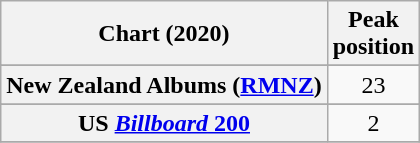<table class="wikitable sortable plainrowheaders" style="text-align:center">
<tr>
<th scope="col">Chart (2020)</th>
<th scope="col">Peak<br>position</th>
</tr>
<tr>
</tr>
<tr>
</tr>
<tr>
</tr>
<tr>
</tr>
<tr>
</tr>
<tr>
</tr>
<tr>
<th scope="row">New Zealand Albums (<a href='#'>RMNZ</a>)</th>
<td>23</td>
</tr>
<tr>
</tr>
<tr>
</tr>
<tr>
<th scope="row">US <a href='#'><em>Billboard</em> 200</a></th>
<td>2</td>
</tr>
<tr>
</tr>
</table>
